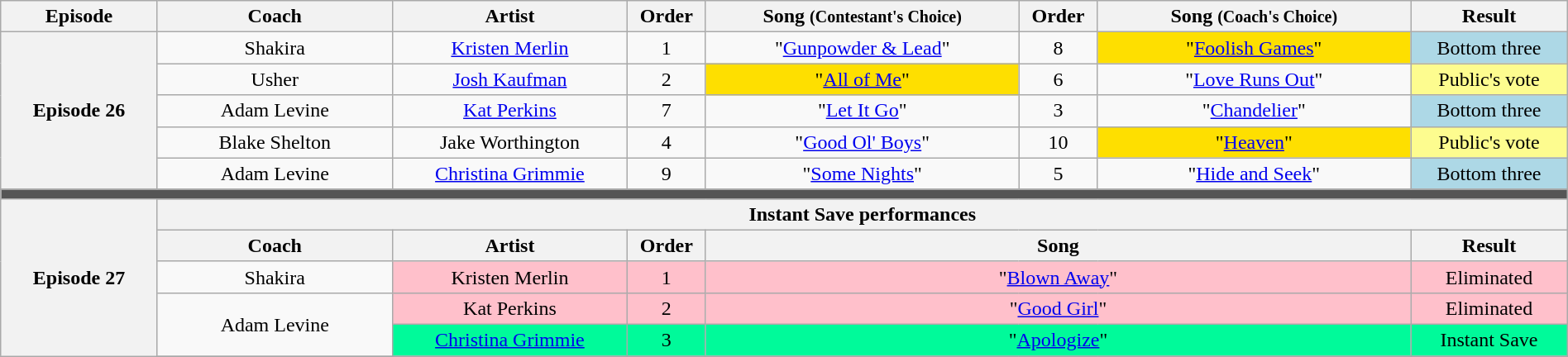<table class="wikitable" style="text-align:center; width:100%;">
<tr>
<th width="10%">Episode</th>
<th width="15%">Coach</th>
<th width="15%">Artist</th>
<th width="05%">Order</th>
<th width="20%">Song <small>(Contestant's Choice)</small></th>
<th width="05%">Order</th>
<th width="20%">Song <small>(Coach's Choice)</small></th>
<th width="10%">Result</th>
</tr>
<tr>
<th rowspan="5" scope="row">Episode 26<br><small></small></th>
<td>Shakira</td>
<td><a href='#'>Kristen Merlin</a></td>
<td scope="row">1</td>
<td>"<a href='#'>Gunpowder & Lead</a>"</td>
<td>8</td>
<td style="background:#FEDF00;">"<a href='#'>Foolish Games</a>"</td>
<td style="background:#add8e6;">Bottom three</td>
</tr>
<tr>
<td>Usher</td>
<td><a href='#'>Josh Kaufman</a></td>
<td scope="row">2</td>
<td style="background:#FEDF00;">"<a href='#'>All of Me</a>"</td>
<td>6</td>
<td>"<a href='#'>Love Runs Out</a>"</td>
<td style="background:#fdfc8f;">Public's vote</td>
</tr>
<tr>
<td>Adam Levine</td>
<td><a href='#'>Kat Perkins</a></td>
<td scope="row">7</td>
<td>"<a href='#'>Let It Go</a>"</td>
<td>3</td>
<td>"<a href='#'>Chandelier</a>"</td>
<td style="background:#add8e6;">Bottom three</td>
</tr>
<tr>
<td>Blake Shelton</td>
<td>Jake Worthington</td>
<td scope="row">4</td>
<td>"<a href='#'>Good Ol' Boys</a>"</td>
<td>10</td>
<td style="background:#FEDF00;">"<a href='#'>Heaven</a>"</td>
<td style="background:#fdfc8f;">Public's vote</td>
</tr>
<tr>
<td>Adam Levine</td>
<td><a href='#'>Christina Grimmie</a></td>
<td scope="row">9</td>
<td>"<a href='#'>Some Nights</a>"</td>
<td>5</td>
<td>"<a href='#'>Hide and Seek</a>"</td>
<td style="background:#add8e6;">Bottom three</td>
</tr>
<tr>
</tr>
<tr>
<td colspan="8" style="background:#555;"></td>
</tr>
<tr>
<th rowspan="10" scope="row">Episode 27<br><small></small></th>
</tr>
<tr>
<th colspan="7">Instant Save performances</th>
</tr>
<tr>
<th width="15%">Coach</th>
<th width="15%">Artist</th>
<th width="05%">Order</th>
<th colspan="3" width="15%">Song</th>
<th width="10%">Result</th>
</tr>
<tr>
<td>Shakira</td>
<td style="background:pink;">Kristen Merlin</td>
<td style="background:pink;">1</td>
<td colspan="3" style="background:pink;">"<a href='#'>Blown Away</a>"</td>
<td style="background:pink;">Eliminated</td>
</tr>
<tr>
<td rowspan="2">Adam Levine</td>
<td style="background:pink;">Kat Perkins</td>
<td style="background:pink;">2</td>
<td colspan="3" style="background:pink;">"<a href='#'>Good Girl</a>"</td>
<td style="background:pink;">Eliminated</td>
</tr>
<tr>
<td style="background:#00FA9A;"><a href='#'>Christina Grimmie</a></td>
<td style="background:#00FA9A;">3</td>
<td colspan="3" style="background:#00FA9A;">"<a href='#'>Apologize</a>"</td>
<td style="background:#00FA9A;">Instant Save</td>
</tr>
<tr>
</tr>
</table>
